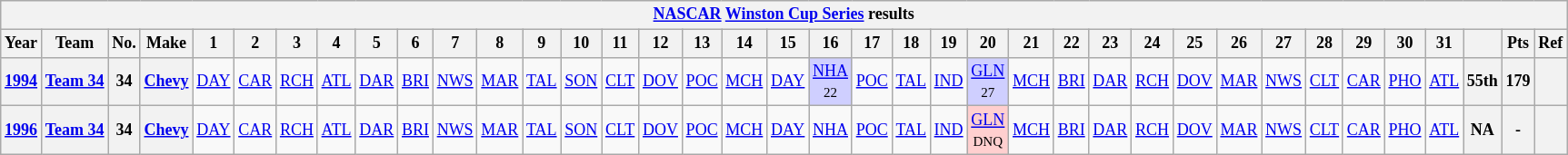<table class="wikitable" style="text-align:center; font-size:75%">
<tr>
<th colspan=45><a href='#'>NASCAR</a> <a href='#'>Winston Cup Series</a> results</th>
</tr>
<tr>
<th>Year</th>
<th>Team</th>
<th>No.</th>
<th>Make</th>
<th>1</th>
<th>2</th>
<th>3</th>
<th>4</th>
<th>5</th>
<th>6</th>
<th>7</th>
<th>8</th>
<th>9</th>
<th>10</th>
<th>11</th>
<th>12</th>
<th>13</th>
<th>14</th>
<th>15</th>
<th>16</th>
<th>17</th>
<th>18</th>
<th>19</th>
<th>20</th>
<th>21</th>
<th>22</th>
<th>23</th>
<th>24</th>
<th>25</th>
<th>26</th>
<th>27</th>
<th>28</th>
<th>29</th>
<th>30</th>
<th>31</th>
<th></th>
<th>Pts</th>
<th>Ref</th>
</tr>
<tr>
<th><a href='#'>1994</a></th>
<th><a href='#'>Team 34</a></th>
<th>34</th>
<th><a href='#'>Chevy</a></th>
<td><a href='#'>DAY</a></td>
<td><a href='#'>CAR</a></td>
<td><a href='#'>RCH</a></td>
<td><a href='#'>ATL</a></td>
<td><a href='#'>DAR</a></td>
<td><a href='#'>BRI</a></td>
<td><a href='#'>NWS</a></td>
<td><a href='#'>MAR</a></td>
<td><a href='#'>TAL</a></td>
<td><a href='#'>SON</a></td>
<td><a href='#'>CLT</a></td>
<td><a href='#'>DOV</a></td>
<td><a href='#'>POC</a></td>
<td><a href='#'>MCH</a></td>
<td><a href='#'>DAY</a></td>
<td style="background:#CFCFFF;"><a href='#'>NHA</a><br><small>22</small></td>
<td><a href='#'>POC</a></td>
<td><a href='#'>TAL</a></td>
<td><a href='#'>IND</a></td>
<td style="background:#CFCFFF;"><a href='#'>GLN</a><br><small>27</small></td>
<td><a href='#'>MCH</a></td>
<td><a href='#'>BRI</a></td>
<td><a href='#'>DAR</a></td>
<td><a href='#'>RCH</a></td>
<td><a href='#'>DOV</a></td>
<td><a href='#'>MAR</a></td>
<td><a href='#'>NWS</a></td>
<td><a href='#'>CLT</a></td>
<td><a href='#'>CAR</a></td>
<td><a href='#'>PHO</a></td>
<td><a href='#'>ATL</a></td>
<th>55th</th>
<th>179</th>
<th></th>
</tr>
<tr>
<th><a href='#'>1996</a></th>
<th><a href='#'>Team 34</a></th>
<th>34</th>
<th><a href='#'>Chevy</a></th>
<td><a href='#'>DAY</a></td>
<td><a href='#'>CAR</a></td>
<td><a href='#'>RCH</a></td>
<td><a href='#'>ATL</a></td>
<td><a href='#'>DAR</a></td>
<td><a href='#'>BRI</a></td>
<td><a href='#'>NWS</a></td>
<td><a href='#'>MAR</a></td>
<td><a href='#'>TAL</a></td>
<td><a href='#'>SON</a></td>
<td><a href='#'>CLT</a></td>
<td><a href='#'>DOV</a></td>
<td><a href='#'>POC</a></td>
<td><a href='#'>MCH</a></td>
<td><a href='#'>DAY</a></td>
<td><a href='#'>NHA</a></td>
<td><a href='#'>POC</a></td>
<td><a href='#'>TAL</a></td>
<td><a href='#'>IND</a></td>
<td style="background:#FFCFCF;"><a href='#'>GLN</a><br><small>DNQ</small></td>
<td><a href='#'>MCH</a></td>
<td><a href='#'>BRI</a></td>
<td><a href='#'>DAR</a></td>
<td><a href='#'>RCH</a></td>
<td><a href='#'>DOV</a></td>
<td><a href='#'>MAR</a></td>
<td><a href='#'>NWS</a></td>
<td><a href='#'>CLT</a></td>
<td><a href='#'>CAR</a></td>
<td><a href='#'>PHO</a></td>
<td><a href='#'>ATL</a></td>
<th>NA</th>
<th>-</th>
<th></th>
</tr>
</table>
